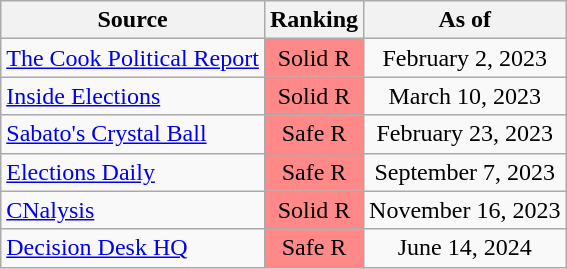<table class="wikitable" style="text-align:center">
<tr>
<th>Source</th>
<th>Ranking</th>
<th>As of</th>
</tr>
<tr>
<td align=left><a href='#'>The Cook Political Report</a></td>
<td style="color:black;background:#f88" data-sort-value=5>Solid R</td>
<td>February 2, 2023</td>
</tr>
<tr>
<td align=left><a href='#'>Inside Elections</a></td>
<td style="color:black;background:#f88" data-sort-value=5>Solid R</td>
<td>March 10, 2023</td>
</tr>
<tr>
<td align=left><a href='#'>Sabato's Crystal Ball</a></td>
<td style="color:black;background:#f88" data-sort-value=4>Safe R</td>
<td>February 23, 2023</td>
</tr>
<tr>
<td align=left><a href='#'>Elections Daily</a></td>
<td style="color:black;background:#f88" data-sort-value=4>Safe R</td>
<td>September 7, 2023</td>
</tr>
<tr>
<td align=left><a href='#'>CNalysis</a></td>
<td style="color:black;background:#f88" data-sort-value=5>Solid R</td>
<td>November 16, 2023</td>
</tr>
<tr>
<td align=left><a href='#'>Decision Desk HQ</a></td>
<td style="color:black;background:#f88" data-sort-value=4>Safe R</td>
<td>June 14, 2024</td>
</tr>
</table>
